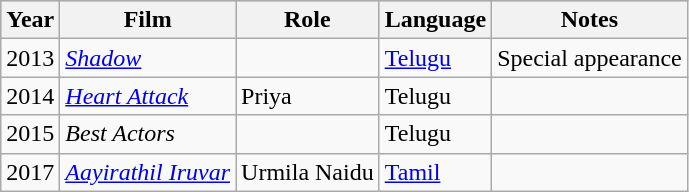<table class="wikitable sortable">
<tr style="background:#ccc; text-align:center;">
<th>Year</th>
<th>Film</th>
<th>Role</th>
<th>Language</th>
<th>Notes</th>
</tr>
<tr>
<td>2013</td>
<td><em><a href='#'>Shadow</a></em></td>
<td></td>
<td><a href='#'>Telugu</a></td>
<td>Special appearance</td>
</tr>
<tr>
<td>2014</td>
<td><em><a href='#'>Heart Attack</a></em></td>
<td>Priya</td>
<td>Telugu</td>
<td></td>
</tr>
<tr>
<td>2015</td>
<td><em>Best Actors</em></td>
<td></td>
<td>Telugu</td>
<td></td>
</tr>
<tr>
<td rowspan="1">2017</td>
<td><em><a href='#'>Aayirathil Iruvar</a></em></td>
<td>Urmila Naidu</td>
<td><a href='#'>Tamil</a></td>
<td></td>
</tr>
</table>
